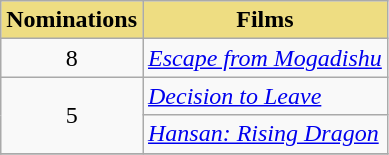<table class="wikitable" align="center">
<tr>
<th style="background:#EEDD82;" align="center">Nominations</th>
<th style="background:#EEDD82;" align="center">Films</th>
</tr>
<tr>
<td style="text-align:center">8</td>
<td><em><a href='#'>Escape from Mogadishu</a></em></td>
</tr>
<tr>
<td rowspan="2" style="text-align:center">5</td>
<td><em><a href='#'>Decision to Leave</a></em></td>
</tr>
<tr>
<td><em><a href='#'>Hansan: Rising Dragon</a></em></td>
</tr>
<tr>
</tr>
</table>
